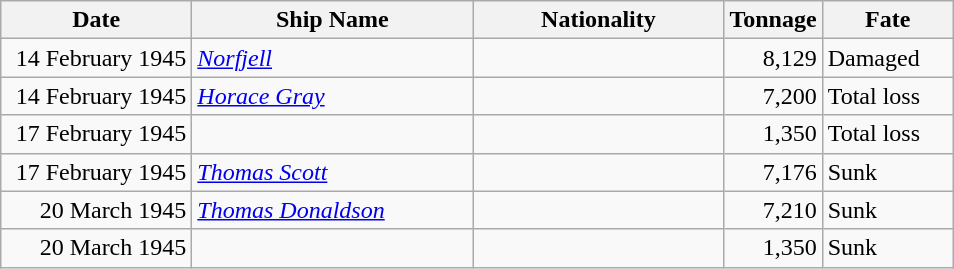<table class="wikitable sortable">
<tr>
<th width="120px">Date</th>
<th width="180px">Ship Name</th>
<th width="160px">Nationality</th>
<th width="25px">Tonnage</th>
<th width="80px">Fate</th>
</tr>
<tr>
<td align="right">14 February 1945</td>
<td align="left"><a href='#'><em>Norfjell</em></a></td>
<td align="left"></td>
<td align="right">8,129</td>
<td align="left">Damaged</td>
</tr>
<tr>
<td align="right">14 February 1945</td>
<td align="left"><a href='#'><em>Horace Gray</em></a></td>
<td align="left"></td>
<td align="right">7,200</td>
<td align="left">Total loss</td>
</tr>
<tr>
<td align="right">17 February 1945</td>
<td align="left"></td>
<td align="left"></td>
<td align="right">1,350</td>
<td align="left">Total loss</td>
</tr>
<tr>
<td align="right">17 February 1945</td>
<td align="left"><a href='#'><em>Thomas Scott</em></a></td>
<td align="left"></td>
<td align="right">7,176</td>
<td align="left">Sunk</td>
</tr>
<tr>
<td align="right">20 March 1945</td>
<td align="left"><a href='#'><em>Thomas Donaldson</em></a></td>
<td align="left"></td>
<td align="right">7,210</td>
<td align="left">Sunk</td>
</tr>
<tr>
<td align="right">20 March 1945</td>
<td align="left"></td>
<td align="left"></td>
<td align="right">1,350</td>
<td align="left">Sunk</td>
</tr>
</table>
